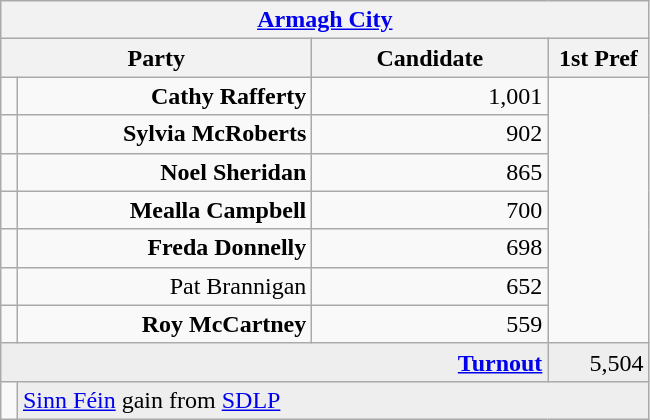<table class="wikitable">
<tr>
<th colspan="4" align="center"><a href='#'>Armagh City</a></th>
</tr>
<tr>
<th colspan="2" align="center" width=200>Party</th>
<th width=150>Candidate</th>
<th width=60>1st Pref</th>
</tr>
<tr>
<td></td>
<td align="right"><strong>Cathy Rafferty</strong></td>
<td align="right">1,001</td>
</tr>
<tr>
<td></td>
<td align="right"><strong>Sylvia McRoberts</strong></td>
<td align="right">902</td>
</tr>
<tr>
<td></td>
<td align="right"><strong>Noel Sheridan</strong></td>
<td align="right">865</td>
</tr>
<tr>
<td></td>
<td align="right"><strong>Mealla Campbell</strong></td>
<td align="right">700</td>
</tr>
<tr>
<td></td>
<td align="right"><strong>Freda Donnelly</strong></td>
<td align="right">698</td>
</tr>
<tr>
<td></td>
<td align="right">Pat Brannigan</td>
<td align="right">652</td>
</tr>
<tr>
<td></td>
<td align="right"><strong>Roy McCartney</strong></td>
<td align="right">559</td>
</tr>
<tr bgcolor="EEEEEE">
<td colspan=3 align="right"><strong><a href='#'>Turnout</a></strong></td>
<td align="right">5,504</td>
</tr>
<tr>
<td bgcolor=></td>
<td colspan=3 bgcolor="EEEEEE"><a href='#'>Sinn Féin</a> gain from <a href='#'>SDLP</a></td>
</tr>
</table>
